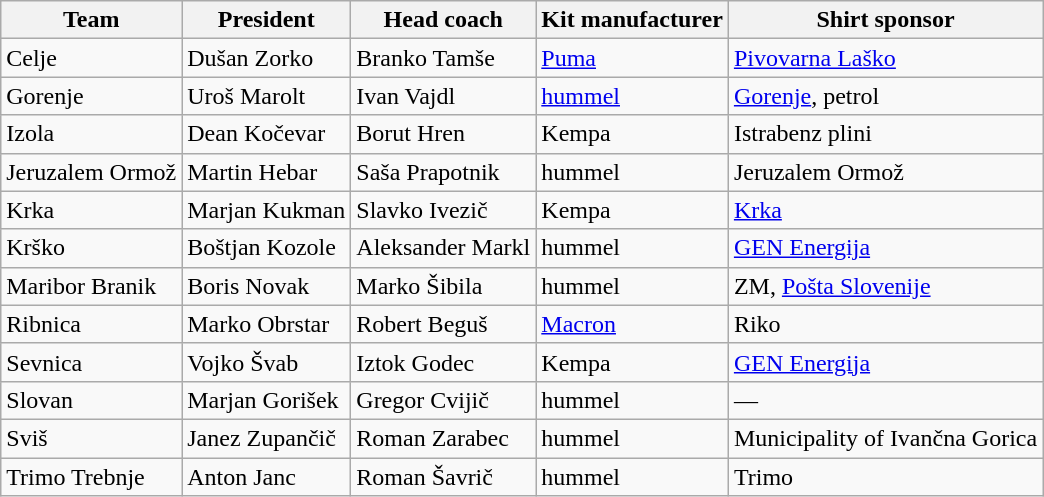<table class="wikitable sortable" style="text-align: left;">
<tr>
<th>Team</th>
<th>President</th>
<th>Head coach</th>
<th>Kit manufacturer</th>
<th>Shirt sponsor</th>
</tr>
<tr>
<td>Celje</td>
<td>Dušan Zorko</td>
<td>Branko Tamše</td>
<td><a href='#'>Puma</a></td>
<td><a href='#'>Pivovarna Laško</a></td>
</tr>
<tr>
<td>Gorenje</td>
<td>Uroš Marolt</td>
<td>Ivan Vajdl</td>
<td><a href='#'>hummel</a></td>
<td><a href='#'>Gorenje</a>, petrol</td>
</tr>
<tr>
<td>Izola</td>
<td>Dean Kočevar</td>
<td>Borut Hren</td>
<td>Kempa</td>
<td>Istrabenz plini</td>
</tr>
<tr>
<td>Jeruzalem Ormož</td>
<td>Martin Hebar</td>
<td>Saša Prapotnik</td>
<td>hummel</td>
<td>Jeruzalem Ormož</td>
</tr>
<tr>
<td>Krka</td>
<td>Marjan Kukman</td>
<td>Slavko Ivezič</td>
<td>Kempa</td>
<td><a href='#'>Krka</a></td>
</tr>
<tr>
<td>Krško</td>
<td>Boštjan Kozole</td>
<td>Aleksander Markl</td>
<td>hummel</td>
<td><a href='#'>GEN Energija</a></td>
</tr>
<tr>
<td>Maribor Branik</td>
<td>Boris Novak</td>
<td>Marko Šibila</td>
<td>hummel</td>
<td>ZM, <a href='#'>Pošta Slovenije</a></td>
</tr>
<tr>
<td>Ribnica</td>
<td>Marko Obrstar</td>
<td>Robert Beguš</td>
<td><a href='#'>Macron</a></td>
<td>Riko</td>
</tr>
<tr>
<td>Sevnica</td>
<td>Vojko Švab</td>
<td>Iztok Godec</td>
<td>Kempa</td>
<td><a href='#'>GEN Energija</a></td>
</tr>
<tr>
<td>Slovan</td>
<td>Marjan Gorišek</td>
<td>Gregor Cvijič</td>
<td>hummel</td>
<td>—</td>
</tr>
<tr>
<td>Sviš</td>
<td>Janez Zupančič</td>
<td>Roman Zarabec</td>
<td>hummel</td>
<td>Municipality of Ivančna Gorica</td>
</tr>
<tr>
<td>Trimo Trebnje</td>
<td>Anton Janc</td>
<td>Roman Šavrič</td>
<td>hummel</td>
<td>Trimo</td>
</tr>
</table>
